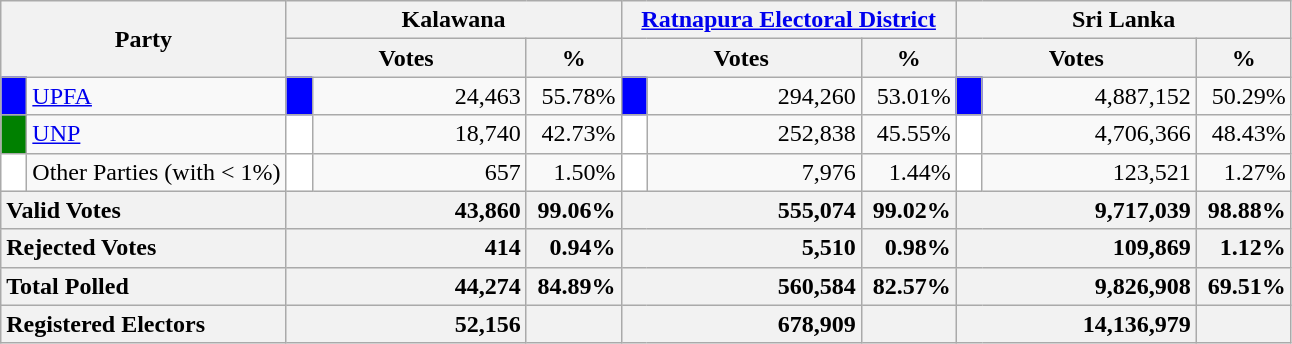<table class="wikitable">
<tr>
<th colspan="2" width="144px"rowspan="2">Party</th>
<th colspan="3" width="216px">Kalawana</th>
<th colspan="3" width="216px"><a href='#'>Ratnapura Electoral District</a></th>
<th colspan="3" width="216px">Sri Lanka</th>
</tr>
<tr>
<th colspan="2" width="144px">Votes</th>
<th>%</th>
<th colspan="2" width="144px">Votes</th>
<th>%</th>
<th colspan="2" width="144px">Votes</th>
<th>%</th>
</tr>
<tr>
<td style="background-color:blue;" width="10px"></td>
<td style="text-align:left;"><a href='#'>UPFA</a></td>
<td style="background-color:blue;" width="10px"></td>
<td style="text-align:right;">24,463</td>
<td style="text-align:right;">55.78%</td>
<td style="background-color:blue;" width="10px"></td>
<td style="text-align:right;">294,260</td>
<td style="text-align:right;">53.01%</td>
<td style="background-color:blue;" width="10px"></td>
<td style="text-align:right;">4,887,152</td>
<td style="text-align:right;">50.29%</td>
</tr>
<tr>
<td style="background-color:green;" width="10px"></td>
<td style="text-align:left;"><a href='#'>UNP</a></td>
<td style="background-color:white;" width="10px"></td>
<td style="text-align:right;">18,740</td>
<td style="text-align:right;">42.73%</td>
<td style="background-color:white;" width="10px"></td>
<td style="text-align:right;">252,838</td>
<td style="text-align:right;">45.55%</td>
<td style="background-color:white;" width="10px"></td>
<td style="text-align:right;">4,706,366</td>
<td style="text-align:right;">48.43%</td>
</tr>
<tr>
<td style="background-color:white;" width="10px"></td>
<td style="text-align:left;">Other Parties (with < 1%)</td>
<td style="background-color:white;" width="10px"></td>
<td style="text-align:right;">657</td>
<td style="text-align:right;">1.50%</td>
<td style="background-color:white;" width="10px"></td>
<td style="text-align:right;">7,976</td>
<td style="text-align:right;">1.44%</td>
<td style="background-color:white;" width="10px"></td>
<td style="text-align:right;">123,521</td>
<td style="text-align:right;">1.27%</td>
</tr>
<tr>
<th colspan="2" width="144px"style="text-align:left;">Valid Votes</th>
<th style="text-align:right;"colspan="2" width="144px">43,860</th>
<th style="text-align:right;">99.06%</th>
<th style="text-align:right;"colspan="2" width="144px">555,074</th>
<th style="text-align:right;">99.02%</th>
<th style="text-align:right;"colspan="2" width="144px">9,717,039</th>
<th style="text-align:right;">98.88%</th>
</tr>
<tr>
<th colspan="2" width="144px"style="text-align:left;">Rejected Votes</th>
<th style="text-align:right;"colspan="2" width="144px">414</th>
<th style="text-align:right;">0.94%</th>
<th style="text-align:right;"colspan="2" width="144px">5,510</th>
<th style="text-align:right;">0.98%</th>
<th style="text-align:right;"colspan="2" width="144px">109,869</th>
<th style="text-align:right;">1.12%</th>
</tr>
<tr>
<th colspan="2" width="144px"style="text-align:left;">Total Polled</th>
<th style="text-align:right;"colspan="2" width="144px">44,274</th>
<th style="text-align:right;">84.89%</th>
<th style="text-align:right;"colspan="2" width="144px">560,584</th>
<th style="text-align:right;">82.57%</th>
<th style="text-align:right;"colspan="2" width="144px">9,826,908</th>
<th style="text-align:right;">69.51%</th>
</tr>
<tr>
<th colspan="2" width="144px"style="text-align:left;">Registered Electors</th>
<th style="text-align:right;"colspan="2" width="144px">52,156</th>
<th></th>
<th style="text-align:right;"colspan="2" width="144px">678,909</th>
<th></th>
<th style="text-align:right;"colspan="2" width="144px">14,136,979</th>
<th></th>
</tr>
</table>
